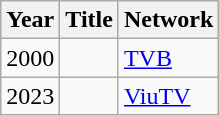<table class="wikitable plainrowheaders">
<tr>
<th scope="col">Year</th>
<th scope="col">Title</th>
<th scope="col">Network</th>
</tr>
<tr>
<td>2000</td>
<td></td>
<td><a href='#'>TVB</a></td>
</tr>
<tr>
<td>2023</td>
<td></td>
<td><a href='#'>ViuTV</a></td>
</tr>
</table>
